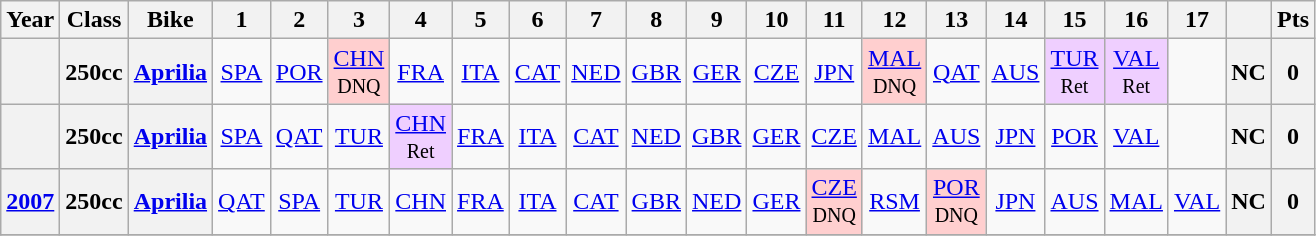<table class="wikitable" style="text-align:center">
<tr>
<th>Year</th>
<th>Class</th>
<th>Bike</th>
<th>1</th>
<th>2</th>
<th>3</th>
<th>4</th>
<th>5</th>
<th>6</th>
<th>7</th>
<th>8</th>
<th>9</th>
<th>10</th>
<th>11</th>
<th>12</th>
<th>13</th>
<th>14</th>
<th>15</th>
<th>16</th>
<th>17</th>
<th></th>
<th>Pts</th>
</tr>
<tr>
<th align="left"></th>
<th align="left">250cc</th>
<th align="left"><a href='#'>Aprilia</a></th>
<td><a href='#'>SPA</a></td>
<td><a href='#'>POR</a></td>
<td style="background:#ffcfcf;"><a href='#'>CHN</a><br><small>DNQ</small></td>
<td><a href='#'>FRA</a></td>
<td><a href='#'>ITA</a></td>
<td><a href='#'>CAT</a></td>
<td><a href='#'>NED</a></td>
<td><a href='#'>GBR</a></td>
<td><a href='#'>GER</a></td>
<td><a href='#'>CZE</a></td>
<td><a href='#'>JPN</a></td>
<td style="background:#ffcfcf;"><a href='#'>MAL</a><br><small>DNQ</small></td>
<td><a href='#'>QAT</a></td>
<td><a href='#'>AUS</a></td>
<td style="background:#EFCFFF;"><a href='#'>TUR</a><br><small>Ret</small></td>
<td style="background:#EFCFFF;"><a href='#'>VAL</a><br><small>Ret</small></td>
<td></td>
<th>NC</th>
<th>0</th>
</tr>
<tr>
<th align="left"></th>
<th align="left">250cc</th>
<th align="left"><a href='#'>Aprilia</a></th>
<td><a href='#'>SPA</a></td>
<td><a href='#'>QAT</a></td>
<td><a href='#'>TUR</a></td>
<td style="background:#EFCFFF;"><a href='#'>CHN</a><br><small>Ret</small></td>
<td><a href='#'>FRA</a></td>
<td><a href='#'>ITA</a></td>
<td><a href='#'>CAT</a></td>
<td><a href='#'>NED</a></td>
<td><a href='#'>GBR</a></td>
<td><a href='#'>GER</a></td>
<td><a href='#'>CZE</a></td>
<td><a href='#'>MAL</a></td>
<td><a href='#'>AUS</a></td>
<td><a href='#'>JPN</a></td>
<td><a href='#'>POR</a></td>
<td><a href='#'>VAL</a></td>
<td></td>
<th>NC</th>
<th>0</th>
</tr>
<tr>
<th align="left"><a href='#'>2007</a></th>
<th align="left">250cc</th>
<th align="left"><a href='#'>Aprilia</a></th>
<td><a href='#'>QAT</a></td>
<td><a href='#'>SPA</a></td>
<td><a href='#'>TUR</a></td>
<td><a href='#'>CHN</a></td>
<td><a href='#'>FRA</a></td>
<td><a href='#'>ITA</a></td>
<td><a href='#'>CAT</a></td>
<td><a href='#'>GBR</a></td>
<td><a href='#'>NED</a></td>
<td><a href='#'>GER</a></td>
<td style="background:#ffcfcf;"><a href='#'>CZE</a><br><small>DNQ</small></td>
<td><a href='#'>RSM</a></td>
<td style="background:#ffcfcf;"><a href='#'>POR</a><br><small>DNQ</small></td>
<td><a href='#'>JPN</a></td>
<td><a href='#'>AUS</a></td>
<td><a href='#'>MAL</a></td>
<td><a href='#'>VAL</a></td>
<th>NC</th>
<th>0</th>
</tr>
<tr>
</tr>
</table>
